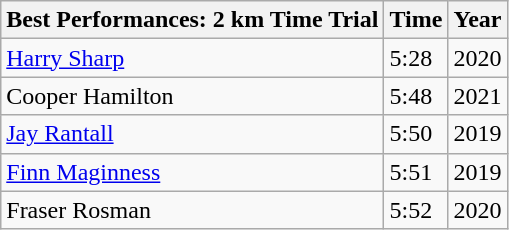<table class="wikitable">
<tr>
<th>Best Performances: 2 km Time Trial</th>
<th>Time</th>
<th>Year</th>
</tr>
<tr>
<td><a href='#'>Harry Sharp</a></td>
<td>5:28</td>
<td>2020</td>
</tr>
<tr>
<td>Cooper Hamilton</td>
<td>5:48</td>
<td>2021</td>
</tr>
<tr>
<td><a href='#'>Jay Rantall</a></td>
<td>5:50</td>
<td>2019</td>
</tr>
<tr>
<td><a href='#'>Finn Maginness</a></td>
<td>5:51</td>
<td>2019</td>
</tr>
<tr>
<td>Fraser Rosman</td>
<td>5:52</td>
<td>2020</td>
</tr>
</table>
